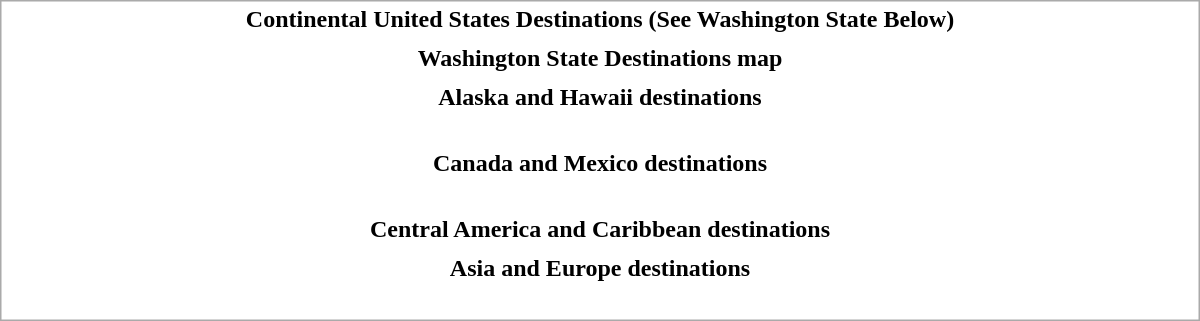<table class="collapsible uncollapsed" style="border:1px #aaa solid; width:50em; margin:0.2em auto">
<tr>
<th>Continental United States Destinations (See Washington State Below)</th>
</tr>
<tr>
<td></td>
</tr>
<tr>
<th>Washington State Destinations map</th>
</tr>
<tr>
<td></td>
</tr>
<tr>
<th>Alaska and Hawaii destinations</th>
</tr>
<tr>
<td><br></td>
</tr>
<tr>
<th>Canada and Mexico destinations</th>
</tr>
<tr>
<td><br></td>
</tr>
<tr>
<th>Central America and Caribbean destinations</th>
</tr>
<tr>
<td></td>
</tr>
<tr>
<th>Asia and Europe destinations</th>
</tr>
<tr>
<td><br></td>
</tr>
</table>
